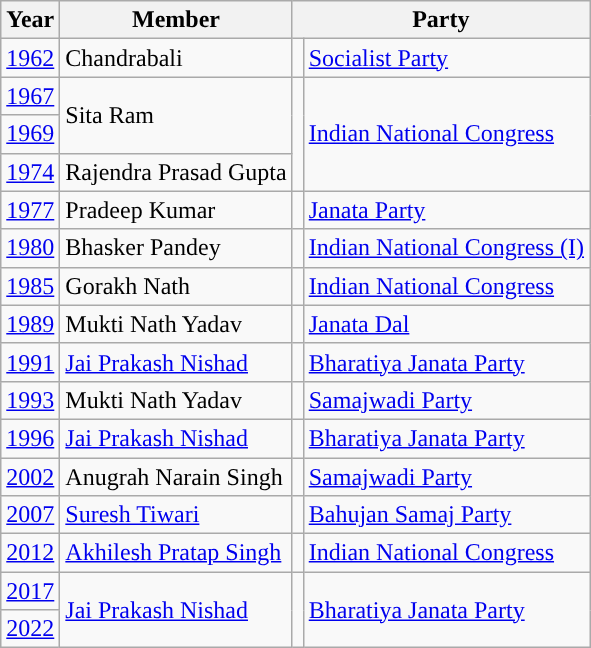<table class="wikitable">
<tr>
<th>Year</th>
<th>Member</th>
<th colspan="2">Party</th>
</tr>
<tr>
<td><a href='#'>1962</a></td>
<td>Chandrabali</td>
<td style="background-color: "></td>
<td><a href='#'>Socialist Party</a></td>
</tr>
<tr>
<td><a href='#'>1967</a></td>
<td rowspan="2">Sita Ram</td>
<td rowspan="3" style="background-color: "></td>
<td rowspan="3"><a href='#'>Indian National Congress</a></td>
</tr>
<tr>
<td><a href='#'>1969</a></td>
</tr>
<tr>
<td><a href='#'>1974</a></td>
<td>Rajendra Prasad Gupta</td>
</tr>
<tr>
<td><a href='#'>1977</a></td>
<td>Pradeep Kumar</td>
<td style="background-color: "></td>
<td><a href='#'>Janata Party</a></td>
</tr>
<tr>
<td><a href='#'>1980</a></td>
<td>Bhasker Pandey</td>
<td style="background-color: "></td>
<td><a href='#'>Indian National Congress (I)</a></td>
</tr>
<tr>
<td><a href='#'>1985</a></td>
<td>Gorakh Nath</td>
<td style="background-color: "></td>
<td><a href='#'>Indian National Congress</a></td>
</tr>
<tr>
<td><a href='#'>1989</a></td>
<td>Mukti Nath Yadav</td>
<td style="background-color: "></td>
<td><a href='#'>Janata Dal</a></td>
</tr>
<tr>
<td><a href='#'>1991</a></td>
<td><a href='#'>Jai Prakash Nishad</a></td>
<td style="background-color: "></td>
<td><a href='#'>Bharatiya Janata Party</a></td>
</tr>
<tr>
<td><a href='#'>1993</a></td>
<td>Mukti Nath Yadav</td>
<td style="background-color: "></td>
<td><a href='#'>Samajwadi Party</a></td>
</tr>
<tr>
<td><a href='#'>1996</a></td>
<td><a href='#'>Jai Prakash Nishad</a></td>
<td style="background-color: "></td>
<td><a href='#'>Bharatiya Janata Party</a></td>
</tr>
<tr>
<td><a href='#'>2002</a></td>
<td>Anugrah Narain Singh</td>
<td style="background-color: "></td>
<td><a href='#'>Samajwadi Party</a></td>
</tr>
<tr>
<td><a href='#'>2007</a></td>
<td><a href='#'>Suresh Tiwari</a></td>
<td style="background-color: "></td>
<td><a href='#'>Bahujan Samaj Party</a></td>
</tr>
<tr>
<td><a href='#'>2012</a></td>
<td><a href='#'>Akhilesh Pratap Singh</a></td>
<td style="background-color: "></td>
<td><a href='#'>Indian National Congress</a></td>
</tr>
<tr>
<td><a href='#'>2017</a></td>
<td rowspan="2"><a href='#'>Jai Prakash Nishad</a></td>
<td rowspan="2" style="background-color: "></td>
<td rowspan="2"><a href='#'>Bharatiya Janata Party</a></td>
</tr>
<tr>
<td><a href='#'>2022</a></td>
</tr>
</table>
